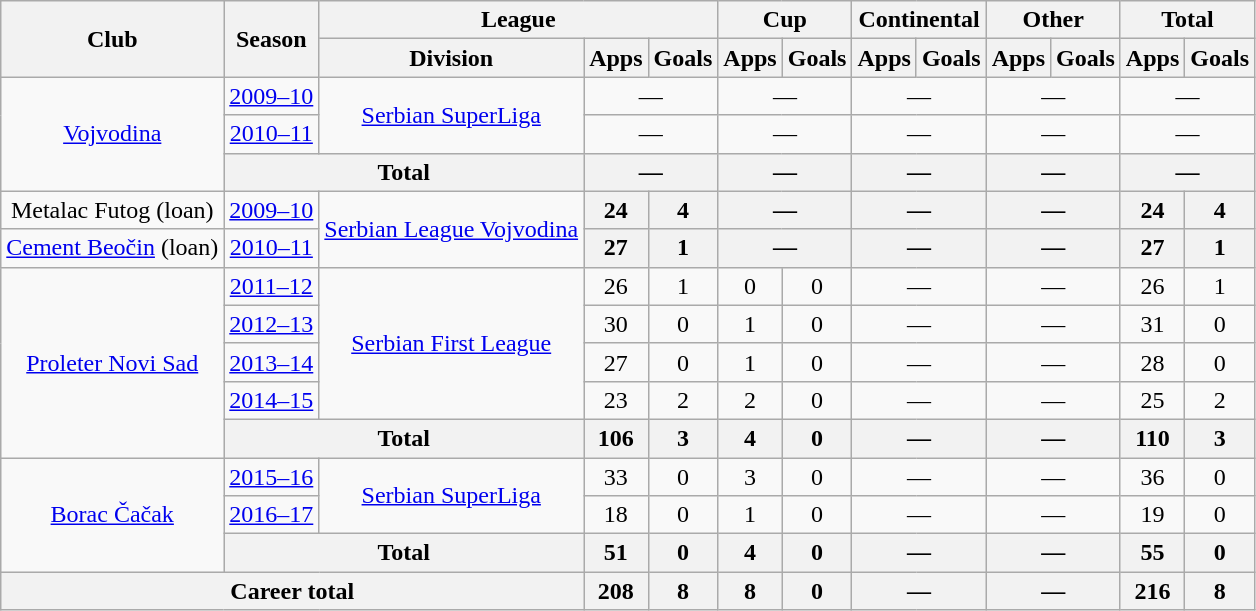<table class="wikitable" style="text-align:center">
<tr>
<th rowspan="2">Club</th>
<th rowspan="2">Season</th>
<th colspan="3">League</th>
<th colspan="2">Cup</th>
<th colspan="2">Continental</th>
<th colspan="2">Other</th>
<th colspan="2">Total</th>
</tr>
<tr>
<th>Division</th>
<th>Apps</th>
<th>Goals</th>
<th>Apps</th>
<th>Goals</th>
<th>Apps</th>
<th>Goals</th>
<th>Apps</th>
<th>Goals</th>
<th>Apps</th>
<th>Goals</th>
</tr>
<tr>
<td rowspan="3"><a href='#'>Vojvodina</a></td>
<td><a href='#'>2009–10</a></td>
<td rowspan="2"><a href='#'>Serbian SuperLiga</a></td>
<td colspan="2">—</td>
<td colspan="2">—</td>
<td colspan="2">—</td>
<td colspan="2">—</td>
<td colspan="2">—</td>
</tr>
<tr>
<td><a href='#'>2010–11</a></td>
<td colspan="2">—</td>
<td colspan="2">—</td>
<td colspan="2">—</td>
<td colspan="2">—</td>
<td colspan="2">—</td>
</tr>
<tr>
<th colspan="2">Total</th>
<th colspan="2">—</th>
<th colspan="2">—</th>
<th colspan="2">—</th>
<th colspan="2">—</th>
<th colspan="2">—</th>
</tr>
<tr>
<td>Metalac Futog (loan)</td>
<td><a href='#'>2009–10</a></td>
<td rowspan="2"><a href='#'>Serbian League Vojvodina</a></td>
<th>24</th>
<th>4</th>
<th colspan="2">—</th>
<th colspan="2">—</th>
<th colspan="2">—</th>
<th>24</th>
<th>4</th>
</tr>
<tr>
<td><a href='#'>Cement Beočin</a> (loan)</td>
<td><a href='#'>2010–11</a></td>
<th>27</th>
<th>1</th>
<th colspan="2">—</th>
<th colspan="2">—</th>
<th colspan="2">—</th>
<th>27</th>
<th>1</th>
</tr>
<tr>
<td rowspan="5"><a href='#'>Proleter Novi Sad</a></td>
<td><a href='#'>2011–12</a></td>
<td rowspan="4"><a href='#'>Serbian First League</a></td>
<td>26</td>
<td>1</td>
<td>0</td>
<td>0</td>
<td colspan="2">—</td>
<td colspan="2">—</td>
<td>26</td>
<td>1</td>
</tr>
<tr>
<td><a href='#'>2012–13</a></td>
<td>30</td>
<td>0</td>
<td>1</td>
<td>0</td>
<td colspan="2">—</td>
<td colspan="2">—</td>
<td>31</td>
<td>0</td>
</tr>
<tr>
<td><a href='#'>2013–14</a></td>
<td>27</td>
<td>0</td>
<td>1</td>
<td>0</td>
<td colspan="2">—</td>
<td colspan="2">—</td>
<td>28</td>
<td>0</td>
</tr>
<tr>
<td><a href='#'>2014–15</a></td>
<td>23</td>
<td>2</td>
<td>2</td>
<td>0</td>
<td colspan="2">—</td>
<td colspan="2">—</td>
<td>25</td>
<td>2</td>
</tr>
<tr>
<th colspan="2">Total</th>
<th>106</th>
<th>3</th>
<th>4</th>
<th>0</th>
<th colspan="2">—</th>
<th colspan="2">—</th>
<th>110</th>
<th>3</th>
</tr>
<tr>
<td rowspan="3"><a href='#'>Borac Čačak</a></td>
<td><a href='#'>2015–16</a></td>
<td rowspan="2"><a href='#'>Serbian SuperLiga</a></td>
<td>33</td>
<td>0</td>
<td>3</td>
<td>0</td>
<td colspan="2">—</td>
<td colspan="2">—</td>
<td>36</td>
<td>0</td>
</tr>
<tr>
<td><a href='#'>2016–17</a></td>
<td>18</td>
<td>0</td>
<td>1</td>
<td>0</td>
<td colspan="2">—</td>
<td colspan="2">—</td>
<td>19</td>
<td>0</td>
</tr>
<tr>
<th colspan="2">Total</th>
<th>51</th>
<th>0</th>
<th>4</th>
<th>0</th>
<th colspan="2">—</th>
<th colspan="2">—</th>
<th>55</th>
<th>0</th>
</tr>
<tr>
<th colspan="3">Career total</th>
<th>208</th>
<th>8</th>
<th>8</th>
<th>0</th>
<th colspan="2">—</th>
<th colspan="2">—</th>
<th>216</th>
<th>8</th>
</tr>
</table>
